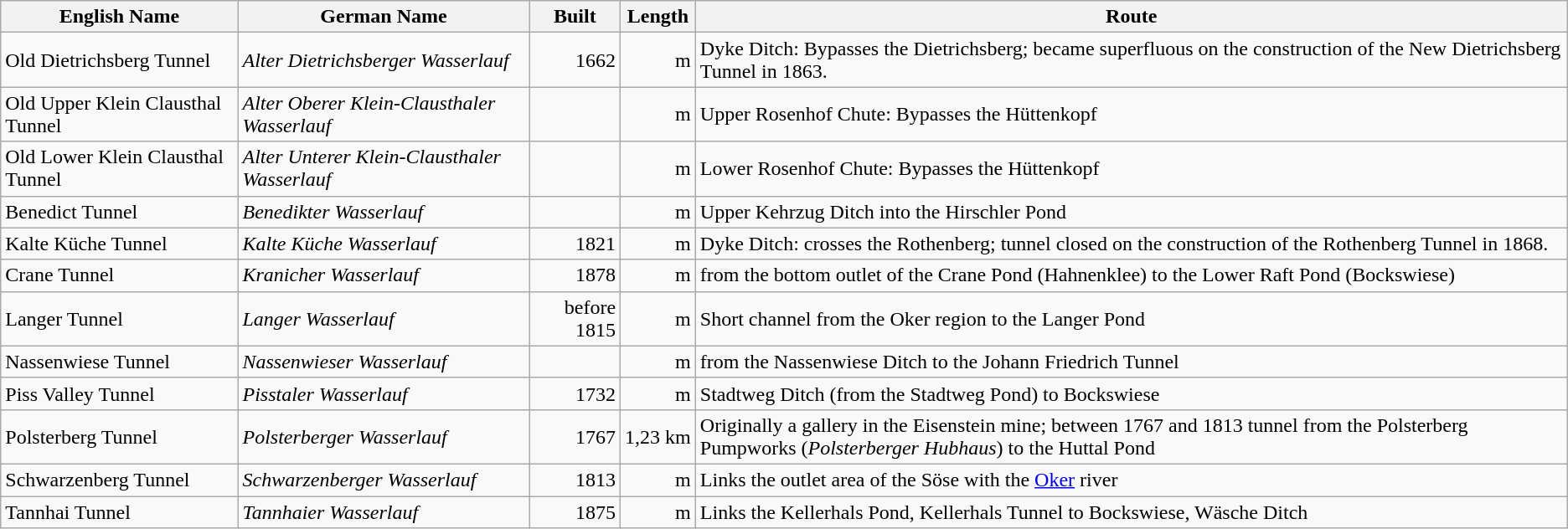<table class="wikitable sortable">
<tr class="hintergrundfarbe5">
<th>English Name</th>
<th>German Name</th>
<th>Built</th>
<th>Length</th>
<th class="unsortable">Route</th>
</tr>
<tr>
<td>Old Dietrichsberg Tunnel</td>
<td><em>Alter Dietrichsberger Wasserlauf</em></td>
<td style="text-align:right;">1662</td>
<td style="text-align:right;"> m</td>
<td>Dyke Ditch: Bypasses the Dietrichsberg; became superfluous on the construction of the New Dietrichsberg Tunnel in 1863.</td>
</tr>
<tr>
<td>Old Upper Klein Clausthal Tunnel</td>
<td><em>Alter Oberer Klein-Clausthaler Wasserlauf</em></td>
<td style="text-align:right;"></td>
<td style="text-align:right;"> m</td>
<td>Upper Rosenhof Chute: Bypasses the Hüttenkopf</td>
</tr>
<tr>
<td>Old Lower Klein Clausthal Tunnel</td>
<td><em>Alter Unterer Klein-Clausthaler Wasserlauf</em></td>
<td style="text-align:right;"></td>
<td style="text-align:right;"> m</td>
<td>Lower Rosenhof Chute: Bypasses the Hüttenkopf</td>
</tr>
<tr>
<td>Benedict Tunnel</td>
<td><em>Benedikter Wasserlauf</em></td>
<td style="text-align:right;"></td>
<td style="text-align:right;"> m</td>
<td>Upper Kehrzug Ditch into the Hirschler Pond</td>
</tr>
<tr>
<td>Kalte Küche Tunnel</td>
<td><em>Kalte Küche Wasserlauf</em></td>
<td style="text-align:right;">1821</td>
<td style="text-align:right;"> m</td>
<td>Dyke Ditch: crosses the Rothenberg; tunnel closed on the construction of the Rothenberg Tunnel in 1868.</td>
</tr>
<tr>
<td>Crane Tunnel</td>
<td><em>Kranicher Wasserlauf</em></td>
<td style="text-align:right;">1878</td>
<td style="text-align:right;"> m</td>
<td>from the bottom outlet of the Crane Pond (Hahnenklee) to the Lower Raft Pond (Bockswiese)</td>
</tr>
<tr>
<td>Langer Tunnel</td>
<td><em>Langer Wasserlauf</em></td>
<td style="text-align:right;">before 1815</td>
<td style="text-align:right;"> m</td>
<td>Short channel from the Oker region to the Langer Pond</td>
</tr>
<tr>
<td>Nassenwiese Tunnel</td>
<td><em>Nassenwieser Wasserlauf</em></td>
<td style="text-align:right;"></td>
<td style="text-align:right;"> m</td>
<td>from the Nassenwiese Ditch to the Johann Friedrich Tunnel</td>
</tr>
<tr>
<td>Piss Valley Tunnel</td>
<td><em>Pisstaler Wasserlauf</em></td>
<td style="text-align:right;">1732</td>
<td style="text-align:right;"> m</td>
<td>Stadtweg Ditch (from the Stadtweg Pond) to Bockswiese</td>
</tr>
<tr>
<td>Polsterberg Tunnel</td>
<td><em>Polsterberger Wasserlauf</em></td>
<td style="text-align:right;">1767</td>
<td style="text-align:right;">1,23 km</td>
<td>Originally a gallery in the Eisenstein mine; between 1767 and 1813 tunnel from the Polsterberg Pumpworks (<em>Polsterberger Hubhaus</em>) to the Huttal Pond</td>
</tr>
<tr>
<td>Schwarzenberg Tunnel</td>
<td><em>Schwarzenberger Wasserlauf</em></td>
<td style="text-align:right;">1813</td>
<td style="text-align:right;"> m</td>
<td>Links the outlet area of the Söse with the <a href='#'>Oker</a> river</td>
</tr>
<tr>
<td>Tannhai Tunnel</td>
<td><em>Tannhaier Wasserlauf</em></td>
<td style="text-align:right;">1875</td>
<td style="text-align:right;"> m</td>
<td>Links the Kellerhals Pond, Kellerhals Tunnel to Bockswiese, Wäsche Ditch</td>
</tr>
</table>
